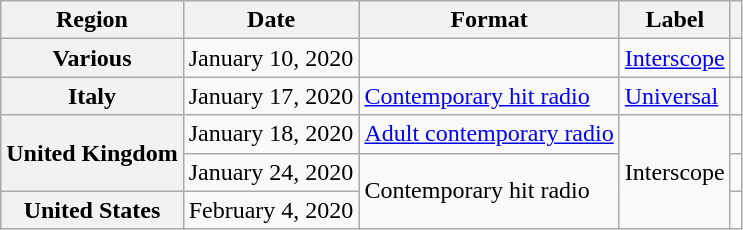<table class="wikitable plainrowheaders">
<tr>
<th scope="col">Region</th>
<th scope="col">Date</th>
<th scope="col">Format</th>
<th scope="col">Label</th>
<th scope="col"></th>
</tr>
<tr>
<th scope="row">Various</th>
<td>January 10, 2020</td>
<td></td>
<td><a href='#'>Interscope</a></td>
<td></td>
</tr>
<tr>
<th scope="row">Italy</th>
<td>January 17, 2020</td>
<td><a href='#'>Contemporary hit radio</a></td>
<td><a href='#'>Universal</a></td>
<td></td>
</tr>
<tr>
<th rowspan="2" scope="row">United Kingdom</th>
<td>January 18, 2020</td>
<td><a href='#'>Adult contemporary radio</a></td>
<td rowspan="3">Interscope</td>
<td></td>
</tr>
<tr>
<td>January 24, 2020</td>
<td rowspan="2">Contemporary hit radio</td>
<td></td>
</tr>
<tr>
<th scope="row">United States</th>
<td>February 4, 2020</td>
<td></td>
</tr>
</table>
